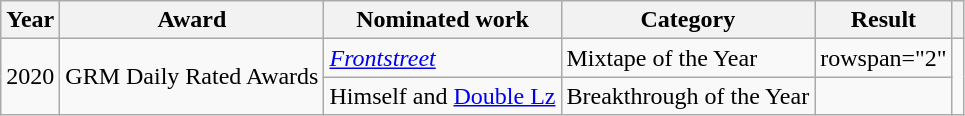<table class="wikitable sortable plainrowheaders" style="width: auto;">
<tr>
<th scope="col">Year</th>
<th scope="col">Award</th>
<th scope="col">Nominated work</th>
<th scope="col">Category</th>
<th scope="col">Result</th>
<th scope="col" class="unsortable"></th>
</tr>
<tr>
<td rowspan="2">2020</td>
<td rowspan="2">GRM Daily Rated Awards</td>
<td><em><a href='#'>Frontstreet</a></em></td>
<td>Mixtape of the Year</td>
<td>rowspan="2"</td>
<td rowspan="2"></td>
</tr>
<tr>
<td>Himself and <a href='#'>Double Lz</a></td>
<td>Breakthrough of the Year</td>
</tr>
</table>
